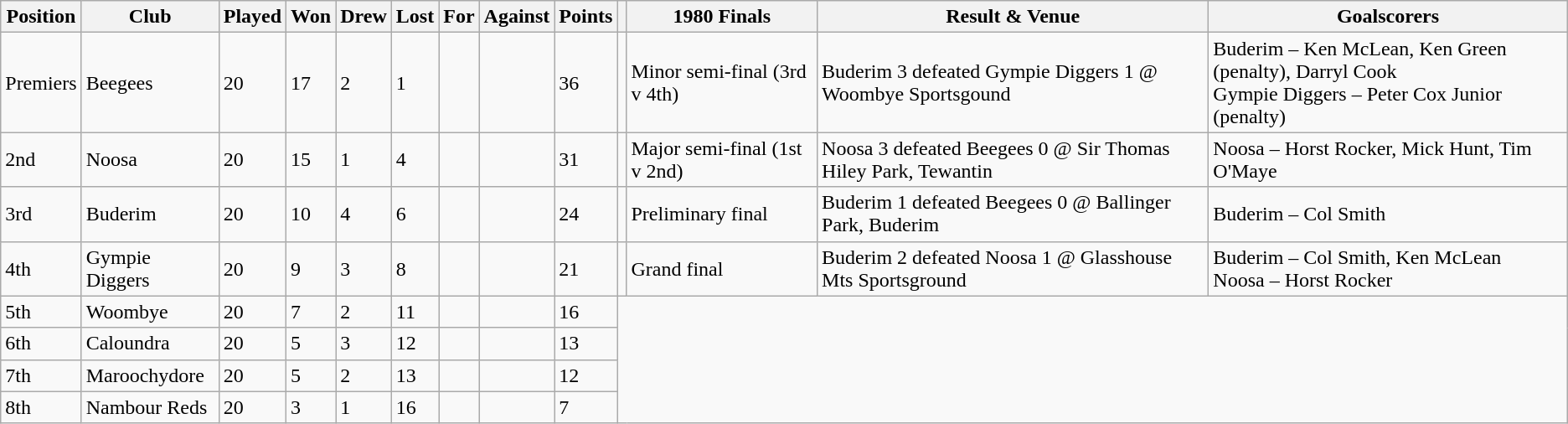<table class="wikitable">
<tr>
<th>Position</th>
<th>Club</th>
<th>Played</th>
<th>Won</th>
<th>Drew</th>
<th>Lost</th>
<th>For</th>
<th>Against</th>
<th>Points</th>
<th></th>
<th>1980 Finals</th>
<th>Result & Venue</th>
<th>Goalscorers</th>
</tr>
<tr>
<td>Premiers</td>
<td>Beegees</td>
<td>20</td>
<td>17</td>
<td>2</td>
<td>1</td>
<td></td>
<td></td>
<td>36</td>
<td></td>
<td>Minor semi-final (3rd v 4th)</td>
<td>Buderim 3 defeated Gympie Diggers 1 @ Woombye Sportsgound</td>
<td>Buderim – Ken McLean, Ken Green (penalty), Darryl Cook<br>Gympie Diggers – Peter Cox Junior (penalty)</td>
</tr>
<tr>
<td>2nd</td>
<td>Noosa</td>
<td>20</td>
<td>15</td>
<td>1</td>
<td>4</td>
<td></td>
<td></td>
<td>31</td>
<td></td>
<td>Major semi-final (1st v 2nd)</td>
<td>Noosa 3 defeated Beegees 0 @ Sir Thomas Hiley Park, Tewantin</td>
<td>Noosa – Horst Rocker, Mick Hunt, Tim O'Maye</td>
</tr>
<tr>
<td>3rd</td>
<td>Buderim</td>
<td>20</td>
<td>10</td>
<td>4</td>
<td>6</td>
<td></td>
<td></td>
<td>24</td>
<td></td>
<td>Preliminary final</td>
<td>Buderim 1 defeated Beegees 0 @ Ballinger Park, Buderim</td>
<td>Buderim – Col Smith</td>
</tr>
<tr>
<td>4th</td>
<td>Gympie Diggers</td>
<td>20</td>
<td>9</td>
<td>3</td>
<td>8</td>
<td></td>
<td></td>
<td>21</td>
<td></td>
<td>Grand final</td>
<td>Buderim 2 defeated Noosa 1 @ Glasshouse Mts Sportsground</td>
<td>Buderim – Col Smith, Ken McLean<br>Noosa – Horst Rocker</td>
</tr>
<tr>
<td>5th</td>
<td>Woombye</td>
<td>20</td>
<td>7</td>
<td>2</td>
<td>11</td>
<td></td>
<td></td>
<td>16</td>
</tr>
<tr>
<td>6th</td>
<td>Caloundra</td>
<td>20</td>
<td>5</td>
<td>3</td>
<td>12</td>
<td></td>
<td></td>
<td>13</td>
</tr>
<tr>
<td>7th</td>
<td>Maroochydore</td>
<td>20</td>
<td>5</td>
<td>2</td>
<td>13</td>
<td></td>
<td></td>
<td>12</td>
</tr>
<tr>
<td>8th</td>
<td>Nambour Reds</td>
<td>20</td>
<td>3</td>
<td>1</td>
<td>16</td>
<td></td>
<td></td>
<td>7</td>
</tr>
</table>
